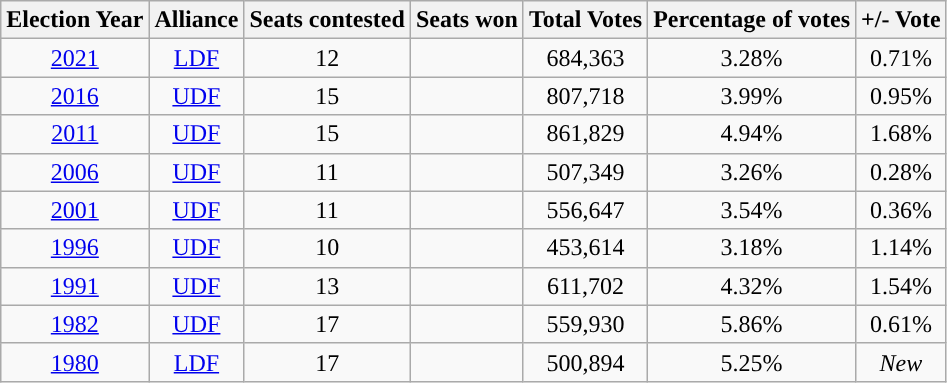<table class="wikitable" style="text-align:center">
<tr>
<th Style="background-color:">Election Year</th>
<th Style="background-color:">Alliance</th>
<th Style="background-color:">Seats contested</th>
<th Style="background-color:">Seats won</th>
<th Style="background-color:">Total Votes</th>
<th Style="background-color:">Percentage of votes</th>
<th Style="background-color:">+/- Vote</th>
</tr>
<tr>
<td><a href='#'>2021</a></td>
<td><a href='#'>LDF</a></td>
<td>12</td>
<td></td>
<td>684,363</td>
<td>3.28%</td>
<td> 0.71%</td>
</tr>
<tr>
<td><a href='#'>2016</a></td>
<td><a href='#'>UDF</a></td>
<td>15</td>
<td></td>
<td>807,718</td>
<td>3.99%</td>
<td> 0.95%</td>
</tr>
<tr>
<td><a href='#'>2011</a></td>
<td><a href='#'>UDF</a></td>
<td>15</td>
<td></td>
<td>861,829</td>
<td>4.94%</td>
<td> 1.68%</td>
</tr>
<tr>
<td><a href='#'>2006</a></td>
<td><a href='#'>UDF</a></td>
<td>11</td>
<td></td>
<td>507,349</td>
<td>3.26%</td>
<td> 0.28%</td>
</tr>
<tr>
<td><a href='#'>2001</a></td>
<td><a href='#'>UDF</a></td>
<td>11</td>
<td></td>
<td>556,647</td>
<td>3.54%</td>
<td> 0.36%</td>
</tr>
<tr>
<td><a href='#'>1996</a></td>
<td><a href='#'>UDF</a></td>
<td>10</td>
<td></td>
<td>453,614</td>
<td>3.18%</td>
<td> 1.14%</td>
</tr>
<tr>
<td><a href='#'>1991</a></td>
<td><a href='#'>UDF</a></td>
<td>13</td>
<td></td>
<td>611,702</td>
<td>4.32%</td>
<td> 1.54%</td>
</tr>
<tr>
<td><a href='#'>1982</a></td>
<td><a href='#'>UDF</a></td>
<td>17</td>
<td></td>
<td>559,930</td>
<td>5.86%</td>
<td> 0.61%</td>
</tr>
<tr>
<td><a href='#'>1980</a></td>
<td><a href='#'>LDF</a></td>
<td>17</td>
<td></td>
<td>500,894</td>
<td>5.25%</td>
<td><em>New</em></td>
</tr>
</table>
